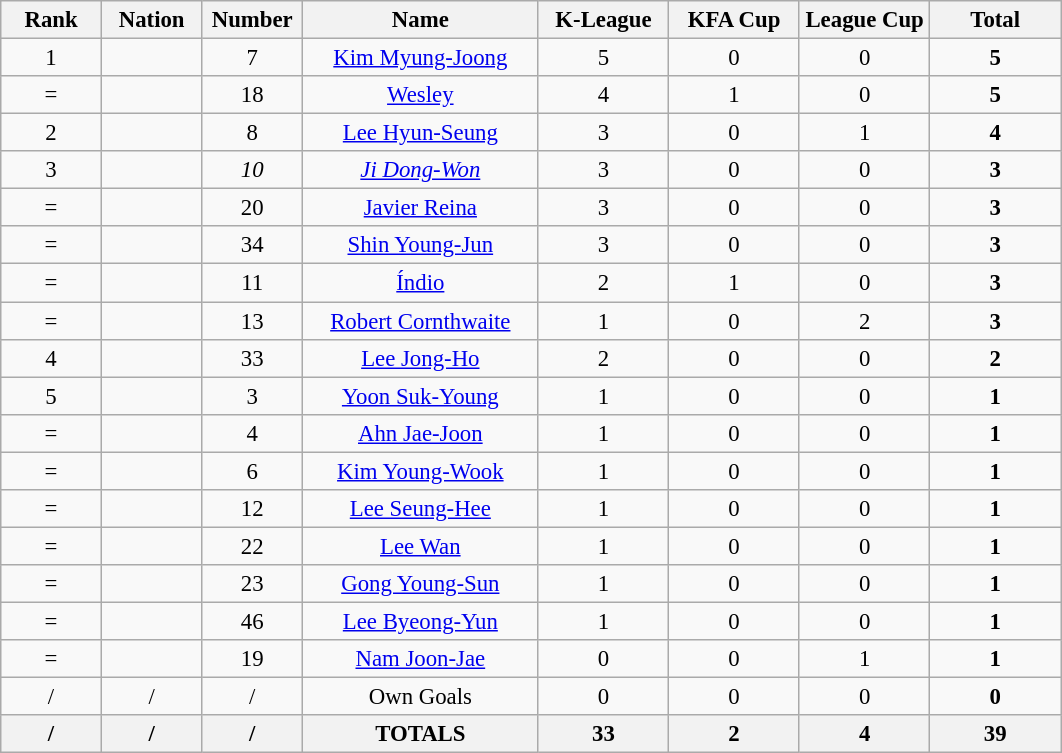<table class="wikitable" style="font-size: 95%; text-align: center;">
<tr>
<th width=60>Rank</th>
<th width=60>Nation</th>
<th width=60>Number</th>
<th width=150>Name</th>
<th width=80>K-League</th>
<th width=80>KFA Cup</th>
<th width=80>League Cup</th>
<th width=80>Total</th>
</tr>
<tr>
<td>1</td>
<td></td>
<td>7</td>
<td><a href='#'>Kim Myung-Joong</a></td>
<td>5</td>
<td>0</td>
<td>0</td>
<td><strong>5</strong></td>
</tr>
<tr>
<td>=</td>
<td></td>
<td>18</td>
<td><a href='#'>Wesley</a></td>
<td>4</td>
<td>1</td>
<td>0</td>
<td><strong>5</strong></td>
</tr>
<tr>
<td>2</td>
<td></td>
<td>8</td>
<td><a href='#'>Lee Hyun-Seung</a></td>
<td>3</td>
<td>0</td>
<td>1</td>
<td><strong>4</strong></td>
</tr>
<tr>
<td>3</td>
<td></td>
<td><em>10</em></td>
<td><em><a href='#'>Ji Dong-Won</a></em></td>
<td>3</td>
<td>0</td>
<td>0</td>
<td><strong>3</strong></td>
</tr>
<tr>
<td>=</td>
<td></td>
<td>20</td>
<td><a href='#'>Javier Reina</a></td>
<td>3</td>
<td>0</td>
<td>0</td>
<td><strong>3</strong></td>
</tr>
<tr>
<td>=</td>
<td></td>
<td>34</td>
<td><a href='#'>Shin Young-Jun</a></td>
<td>3</td>
<td>0</td>
<td>0</td>
<td><strong>3</strong></td>
</tr>
<tr>
<td>=</td>
<td></td>
<td>11</td>
<td><a href='#'>Índio</a></td>
<td>2</td>
<td>1</td>
<td>0</td>
<td><strong>3</strong></td>
</tr>
<tr>
<td>=</td>
<td></td>
<td>13</td>
<td><a href='#'>Robert Cornthwaite</a></td>
<td>1</td>
<td>0</td>
<td>2</td>
<td><strong>3</strong></td>
</tr>
<tr>
<td>4</td>
<td></td>
<td>33</td>
<td><a href='#'>Lee Jong-Ho</a></td>
<td>2</td>
<td>0</td>
<td>0</td>
<td><strong>2</strong></td>
</tr>
<tr>
<td>5</td>
<td></td>
<td>3</td>
<td><a href='#'>Yoon Suk-Young</a></td>
<td>1</td>
<td>0</td>
<td>0</td>
<td><strong>1</strong></td>
</tr>
<tr>
<td>=</td>
<td></td>
<td>4</td>
<td><a href='#'>Ahn Jae-Joon</a></td>
<td>1</td>
<td>0</td>
<td>0</td>
<td><strong>1</strong></td>
</tr>
<tr>
<td>=</td>
<td></td>
<td>6</td>
<td><a href='#'>Kim Young-Wook</a></td>
<td>1</td>
<td>0</td>
<td>0</td>
<td><strong>1</strong></td>
</tr>
<tr>
<td>=</td>
<td></td>
<td>12</td>
<td><a href='#'>Lee Seung-Hee</a></td>
<td>1</td>
<td>0</td>
<td>0</td>
<td><strong>1</strong></td>
</tr>
<tr>
<td>=</td>
<td></td>
<td>22</td>
<td><a href='#'>Lee Wan</a></td>
<td>1</td>
<td>0</td>
<td>0</td>
<td><strong>1</strong></td>
</tr>
<tr>
<td>=</td>
<td></td>
<td>23</td>
<td><a href='#'>Gong Young-Sun</a></td>
<td>1</td>
<td>0</td>
<td>0</td>
<td><strong>1</strong></td>
</tr>
<tr>
<td>=</td>
<td></td>
<td>46</td>
<td><a href='#'>Lee Byeong-Yun</a></td>
<td>1</td>
<td>0</td>
<td>0</td>
<td><strong>1</strong></td>
</tr>
<tr>
<td>=</td>
<td></td>
<td>19</td>
<td><a href='#'>Nam Joon-Jae</a></td>
<td>0</td>
<td>0</td>
<td>1</td>
<td><strong>1</strong></td>
</tr>
<tr>
<td>/</td>
<td>/</td>
<td>/</td>
<td>Own Goals</td>
<td>0</td>
<td>0</td>
<td>0</td>
<td><strong>0</strong></td>
</tr>
<tr>
<th>/</th>
<th>/</th>
<th>/</th>
<th>TOTALS</th>
<th>33</th>
<th>2</th>
<th>4</th>
<th>39</th>
</tr>
</table>
